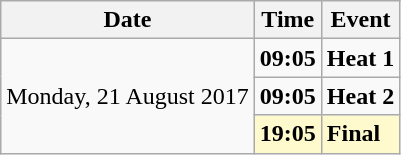<table class="wikitable">
<tr>
<th>Date</th>
<th>Time</th>
<th>Event</th>
</tr>
<tr>
<td rowspan="3">Monday, 21 August 2017</td>
<td><strong>09:05</strong></td>
<td><strong>Heat 1</strong></td>
</tr>
<tr>
<td><strong>09:05</strong></td>
<td><strong>Heat 2</strong></td>
</tr>
<tr style="background-color:lemonchiffon;">
<td><strong>19:05</strong></td>
<td><strong>Final</strong></td>
</tr>
</table>
